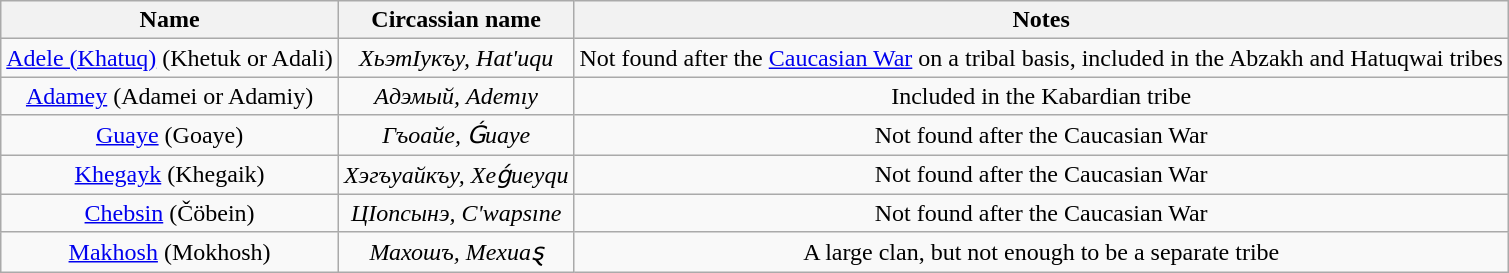<table class="wikitable" style="text-align:center;">
<tr>
<th>Name</th>
<th>Circassian name</th>
<th>Notes</th>
</tr>
<tr>
<td><a href='#'>Adele (Khatuq)</a> (Khetuk or Adali)</td>
<td><em>ХьэтIукъу, Hat'uqu</em></td>
<td>Not found after the <a href='#'>Caucasian War</a> on a tribal basis, included in the Abzakh and Hatuqwai tribes</td>
</tr>
<tr>
<td><a href='#'>Adamey</a> (Adamei or Adamiy)</td>
<td><em>Адэмый, Ademıy</em> </td>
<td>Included in the Kabardian tribe</td>
</tr>
<tr>
<td><a href='#'>Guaye</a> (Goaye)</td>
<td><em>Гъоайе, Ǵuaye</em></td>
<td>Not found after the Caucasian War</td>
</tr>
<tr>
<td><a href='#'>Khegayk</a> (Khegaik)</td>
<td><em>Хэгъуайкъу, Xeǵueyqu</em></td>
<td>Not found after the Caucasian War</td>
</tr>
<tr>
<td><a href='#'>Chebsin</a> (Čöbein)</td>
<td><em>ЦIопсынэ, C'wapsıne</em></td>
<td>Not found after the Caucasian War</td>
</tr>
<tr>
<td><a href='#'>Makhosh</a> (Mokhosh)</td>
<td><em>Махошъ, Mexuaȿ</em> </td>
<td>A large clan, but not enough to be a separate tribe</td>
</tr>
</table>
